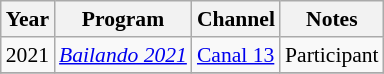<table class="wikitable" style="font-size: 90%;">
<tr>
<th>Year</th>
<th>Program</th>
<th>Channel</th>
<th>Notes</th>
</tr>
<tr>
<td>2021</td>
<td><em><a href='#'>Bailando 2021</a></em></td>
<td><a href='#'>Canal 13</a></td>
<td>Participant</td>
</tr>
<tr>
</tr>
</table>
